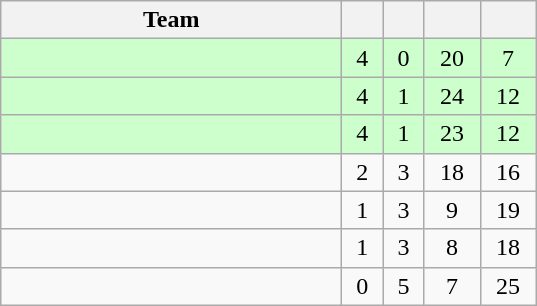<table class="wikitable" style="text-align:center;">
<tr>
<th width=220>Team</th>
<th width=20></th>
<th width=20></th>
<th width=30></th>
<th width=30></th>
</tr>
<tr bgcolor="#ccffcc">
<td align=left></td>
<td>4</td>
<td>0</td>
<td>20</td>
<td>7</td>
</tr>
<tr bgcolor="#ccffcc">
<td align=left></td>
<td>4</td>
<td>1</td>
<td>24</td>
<td>12</td>
</tr>
<tr bgcolor="#ccffcc">
<td align=left></td>
<td>4</td>
<td>1</td>
<td>23</td>
<td>12</td>
</tr>
<tr>
<td align=left></td>
<td>2</td>
<td>3</td>
<td>18</td>
<td>16</td>
</tr>
<tr>
<td align=left></td>
<td>1</td>
<td>3</td>
<td>9</td>
<td>19</td>
</tr>
<tr>
<td align=left></td>
<td>1</td>
<td>3</td>
<td>8</td>
<td>18</td>
</tr>
<tr>
<td align=left></td>
<td>0</td>
<td>5</td>
<td>7</td>
<td>25</td>
</tr>
</table>
